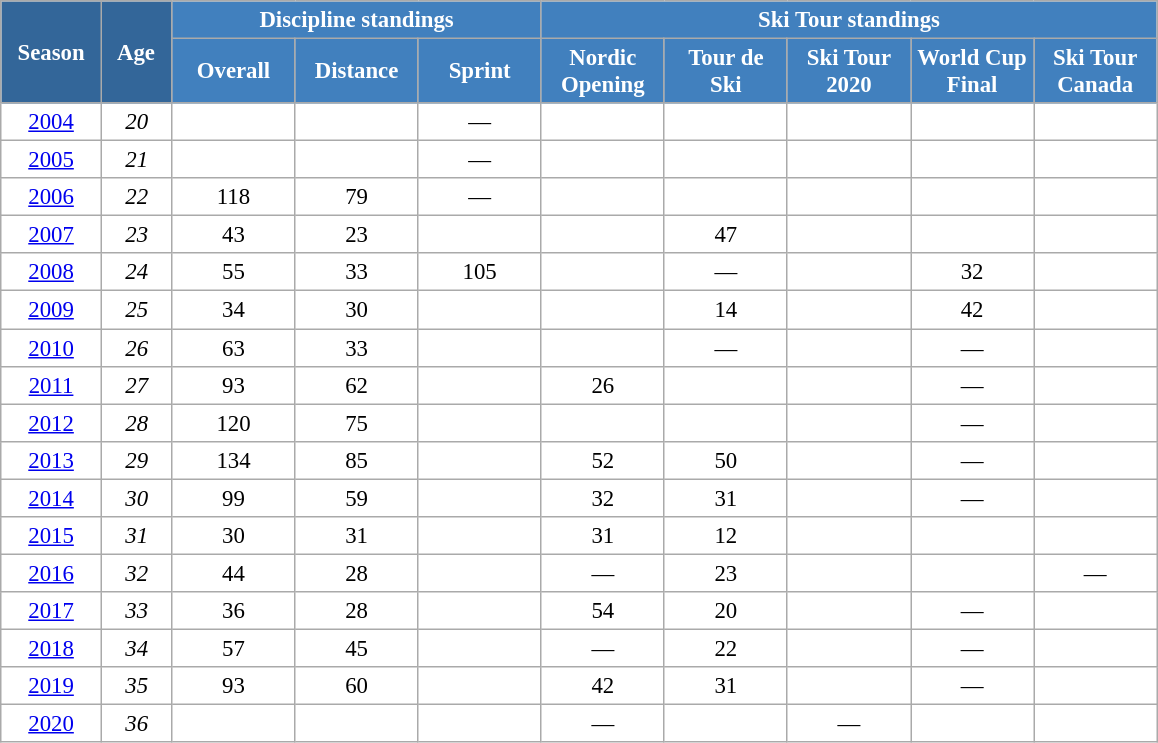<table class="wikitable" style="font-size:95%; text-align:center; border:grey solid 1px; border-collapse:collapse; background:#ffffff;">
<tr>
<th style="background-color:#369; color:white; width:60px;" rowspan="2"> Season </th>
<th style="background-color:#369; color:white; width:40px;" rowspan="2"> Age </th>
<th style="background-color:#4180be; color:white;" colspan="3">Discipline standings</th>
<th style="background-color:#4180be; color:white;" colspan="5">Ski Tour standings</th>
</tr>
<tr>
<th style="background-color:#4180be; color:white; width:75px;">Overall</th>
<th style="background-color:#4180be; color:white; width:75px;">Distance</th>
<th style="background-color:#4180be; color:white; width:75px;">Sprint</th>
<th style="background-color:#4180be; color:white; width:75px;">Nordic<br>Opening</th>
<th style="background-color:#4180be; color:white; width:75px;">Tour de<br>Ski</th>
<th style="background-color:#4180be; color:white; width:75px;">Ski Tour<br>2020</th>
<th style="background-color:#4180be; color:white; width:75px;">World Cup<br>Final</th>
<th style="background-color:#4180be; color:white; width:75px;">Ski Tour<br>Canada</th>
</tr>
<tr>
<td><a href='#'>2004</a></td>
<td><em>20</em></td>
<td></td>
<td></td>
<td>—</td>
<td></td>
<td></td>
<td></td>
<td></td>
<td></td>
</tr>
<tr>
<td><a href='#'>2005</a></td>
<td><em>21</em></td>
<td></td>
<td></td>
<td>—</td>
<td></td>
<td></td>
<td></td>
<td></td>
<td></td>
</tr>
<tr>
<td><a href='#'>2006</a></td>
<td><em>22</em></td>
<td>118</td>
<td>79</td>
<td>—</td>
<td></td>
<td></td>
<td></td>
<td></td>
<td></td>
</tr>
<tr>
<td><a href='#'>2007</a></td>
<td><em>23</em></td>
<td>43</td>
<td>23</td>
<td></td>
<td></td>
<td>47</td>
<td></td>
<td></td>
<td></td>
</tr>
<tr>
<td><a href='#'>2008</a></td>
<td><em>24</em></td>
<td>55</td>
<td>33</td>
<td>105</td>
<td></td>
<td>—</td>
<td></td>
<td>32</td>
<td></td>
</tr>
<tr>
<td><a href='#'>2009</a></td>
<td><em>25</em></td>
<td>34</td>
<td>30</td>
<td></td>
<td></td>
<td>14</td>
<td></td>
<td>42</td>
<td></td>
</tr>
<tr>
<td><a href='#'>2010</a></td>
<td><em>26</em></td>
<td>63</td>
<td>33</td>
<td></td>
<td></td>
<td>—</td>
<td></td>
<td>—</td>
<td></td>
</tr>
<tr>
<td><a href='#'>2011</a></td>
<td><em>27</em></td>
<td>93</td>
<td>62</td>
<td></td>
<td>26</td>
<td></td>
<td></td>
<td>—</td>
<td></td>
</tr>
<tr>
<td><a href='#'>2012</a></td>
<td><em>28</em></td>
<td>120</td>
<td>75</td>
<td></td>
<td></td>
<td></td>
<td></td>
<td>—</td>
<td></td>
</tr>
<tr>
<td><a href='#'>2013</a></td>
<td><em>29</em></td>
<td>134</td>
<td>85</td>
<td></td>
<td>52</td>
<td>50</td>
<td></td>
<td>—</td>
<td></td>
</tr>
<tr>
<td><a href='#'>2014</a></td>
<td><em>30</em></td>
<td>99</td>
<td>59</td>
<td></td>
<td>32</td>
<td>31</td>
<td></td>
<td>—</td>
<td></td>
</tr>
<tr>
<td><a href='#'>2015</a></td>
<td><em>31</em></td>
<td>30</td>
<td>31</td>
<td></td>
<td>31</td>
<td>12</td>
<td></td>
<td></td>
<td></td>
</tr>
<tr>
<td><a href='#'>2016</a></td>
<td><em>32</em></td>
<td>44</td>
<td>28</td>
<td></td>
<td>—</td>
<td>23</td>
<td></td>
<td></td>
<td>—</td>
</tr>
<tr>
<td><a href='#'>2017</a></td>
<td><em>33</em></td>
<td>36</td>
<td>28</td>
<td></td>
<td>54</td>
<td>20</td>
<td></td>
<td>—</td>
<td></td>
</tr>
<tr>
<td><a href='#'>2018</a></td>
<td><em>34</em></td>
<td>57</td>
<td>45</td>
<td></td>
<td>—</td>
<td>22</td>
<td></td>
<td>—</td>
<td></td>
</tr>
<tr>
<td><a href='#'>2019</a></td>
<td><em>35</em></td>
<td>93</td>
<td>60</td>
<td></td>
<td>42</td>
<td>31</td>
<td></td>
<td>—</td>
<td></td>
</tr>
<tr>
<td><a href='#'>2020</a></td>
<td><em>36</em></td>
<td></td>
<td></td>
<td></td>
<td>—</td>
<td></td>
<td>—</td>
<td></td>
<td></td>
</tr>
</table>
